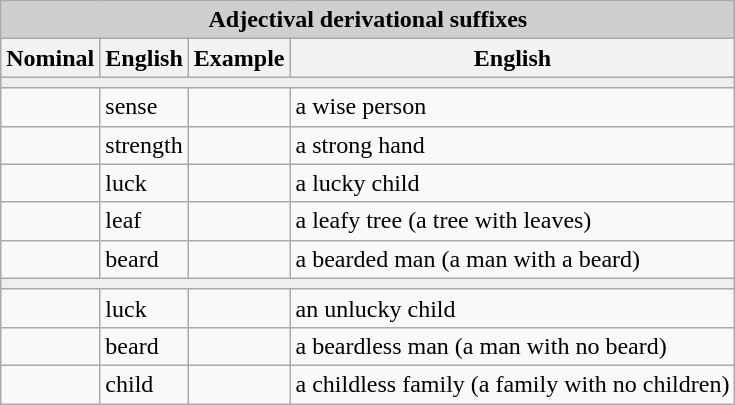<table class="wikitable">
<tr>
<th colspan="4" style="background:#cfcfcf;">Adjectival derivational suffixes</th>
</tr>
<tr style="background:#dfdfdf;" |>
<th>Nominal</th>
<th>English</th>
<th>Example</th>
<th>English</th>
</tr>
<tr>
<th colspan="4" style="background:#efefef"><em></em></th>
</tr>
<tr>
<td></td>
<td>sense</td>
<td></td>
<td>a wise person</td>
</tr>
<tr>
<td></td>
<td>strength</td>
<td></td>
<td>a strong hand</td>
</tr>
<tr>
<td></td>
<td>luck</td>
<td></td>
<td>a lucky child</td>
</tr>
<tr>
<td></td>
<td>leaf</td>
<td></td>
<td>a leafy tree (a tree with leaves)</td>
</tr>
<tr>
<td></td>
<td>beard</td>
<td></td>
<td>a bearded man (a man with a beard)</td>
</tr>
<tr>
<th colspan="4" style="background:#efefef"><em></em></th>
</tr>
<tr>
<td></td>
<td>luck</td>
<td></td>
<td>an unlucky child</td>
</tr>
<tr>
<td></td>
<td>beard</td>
<td></td>
<td>a beardless man (a man with no beard)</td>
</tr>
<tr>
<td></td>
<td>child</td>
<td></td>
<td>a childless family (a family with no children)</td>
</tr>
</table>
